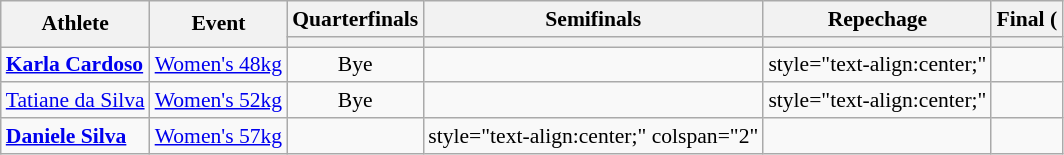<table class=wikitable style="font-size:90%">
<tr>
<th rowspan="2">Athlete</th>
<th rowspan="2">Event</th>
<th>Quarterfinals</th>
<th>Semifinals</th>
<th>Repechage</th>
<th>Final (</th>
</tr>
<tr>
<th></th>
<th></th>
<th></th>
<th></th>
</tr>
<tr>
<td><strong><a href='#'>Karla Cardoso</a></strong></td>
<td style="text-align:center;"><a href='#'>Women's 48kg</a></td>
<td style="text-align:center;">Bye</td>
<td style="text-align:center;"> </td>
<td>style="text-align:center;" </td>
<td style="text-align:center;">  </td>
</tr>
<tr>
<td><a href='#'>Tatiane da Silva</a></td>
<td style="text-align:center;"><a href='#'>Women's 52kg</a></td>
<td style="text-align:center;">Bye</td>
<td style="text-align:center;"> </td>
<td>style="text-align:center;" </td>
<td style="text-align:center;"> </td>
</tr>
<tr>
<td><strong><a href='#'>Daniele Silva</a></strong></td>
<td style="text-align:center;"><a href='#'>Women's 57kg</a></td>
<td style="text-align:center;"> </td>
<td>style="text-align:center;" colspan="2" </td>
<td style="text-align:center;">  </td>
</tr>
</table>
